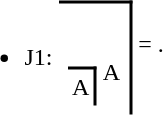<table>
<tr>
<td><br><ul><li>J1:</li></ul></td>
<td><br><table style="border-top: 2px solid black; border-right: 2px solid black;">
<tr>
<td><br><table>
<tr>
<td><br><table style="border-top: 2px solid black; border-right: 2px solid black;">
<tr>
<td>A</td>
</tr>
</table>
</td>
<td>A</td>
</tr>
</table>
</td>
</tr>
</table>
</td>
<td>= .</td>
</tr>
</table>
